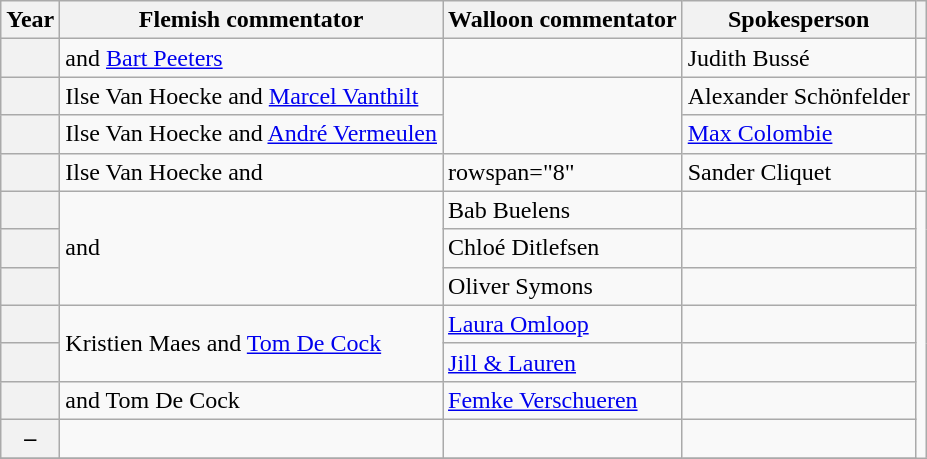<table class="wikitable sortable plainrowheaders">
<tr>
<th>Year</th>
<th>Flemish commentator</th>
<th>Walloon commentator</th>
<th>Spokesperson</th>
<th class="unsortable"></th>
</tr>
<tr>
<th scope="row"></th>
<td> and <a href='#'>Bart Peeters</a></td>
<td></td>
<td>Judith Bussé</td>
<td></td>
</tr>
<tr>
<th scope="row"></th>
<td>Ilse Van Hoecke and <a href='#'>Marcel Vanthilt</a></td>
<td rowspan=2></td>
<td>Alexander Schönfelder</td>
<td></td>
</tr>
<tr>
<th scope="row"></th>
<td>Ilse Van Hoecke and <a href='#'>André Vermeulen</a></td>
<td><a href='#'>Max Colombie</a></td>
<td></td>
</tr>
<tr>
<th scope="row"></th>
<td>Ilse Van Hoecke and </td>
<td>rowspan="8" </td>
<td>Sander Cliquet</td>
<td></td>
</tr>
<tr>
<th scope="row"></th>
<td rowspan=3> and </td>
<td>Bab Buelens</td>
<td></td>
</tr>
<tr>
<th scope="row"></th>
<td>Chloé Ditlefsen</td>
<td></td>
</tr>
<tr>
<th scope="row"></th>
<td>Oliver Symons</td>
<td></td>
</tr>
<tr>
<th scope="row"></th>
<td rowspan=2>Kristien Maes and <a href='#'>Tom De Cock</a></td>
<td><a href='#'>Laura Omloop</a></td>
<td></td>
</tr>
<tr>
<th scope="row"></th>
<td><a href='#'>Jill & Lauren</a></td>
<td></td>
</tr>
<tr>
<th scope="row"></th>
<td> and Tom De Cock</td>
<td><a href='#'>Femke Verschueren</a></td>
<td></td>
</tr>
<tr>
<th scope="row">–</th>
<td></td>
<td></td>
<td></td>
</tr>
<tr>
</tr>
</table>
